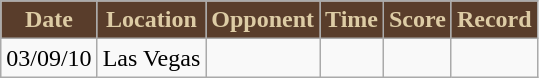<table class="wikitable" style="text-align:center">
<tr>
<th style="background:#593d2b; color:#ddcca5;">Date</th>
<th style="background:#593d2b; color:#ddcca5;">Location</th>
<th style="background:#593d2b; color:#ddcca5;">Opponent</th>
<th style="background:#593d2b; color:#ddcca5;">Time</th>
<th style="background:#593d2b; color:#ddcca5;">Score</th>
<th style="background:#593d2b; color:#ddcca5;">Record</th>
</tr>
<tr>
<td>03/09/10</td>
<td>Las Vegas</td>
<td></td>
<td></td>
<td></td>
<td></td>
</tr>
</table>
